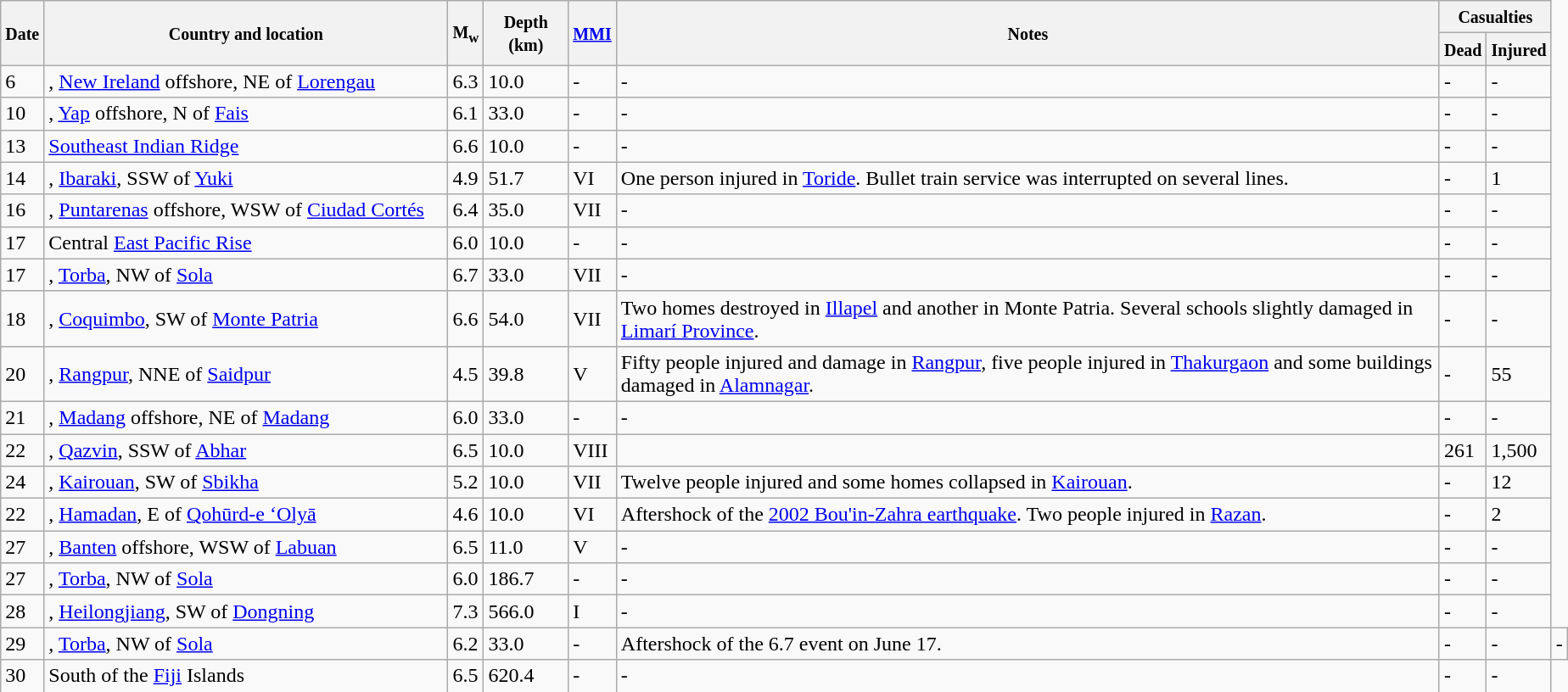<table class="wikitable sortable" style="border:1px black;  margin-left:1em;">
<tr>
<th rowspan="2"><small>Date</small></th>
<th rowspan="2" style="width: 310px"><small>Country and location</small></th>
<th rowspan="2"><small>M<sub>w</sub></small></th>
<th rowspan="2"><small>Depth (km)</small></th>
<th rowspan="2"><small><a href='#'>MMI</a></small></th>
<th rowspan="2" class="unsortable"><small>Notes</small></th>
<th colspan="2"><small>Casualties</small></th>
</tr>
<tr>
<th><small>Dead</small></th>
<th><small>Injured</small></th>
</tr>
<tr>
<td>6</td>
<td>, <a href='#'>New Ireland</a> offshore,  NE of <a href='#'>Lorengau</a></td>
<td>6.3</td>
<td>10.0</td>
<td>-</td>
<td>-</td>
<td>-</td>
<td>-</td>
</tr>
<tr>
<td>10</td>
<td>, <a href='#'>Yap</a> offshore,  N of <a href='#'>Fais</a></td>
<td>6.1</td>
<td>33.0</td>
<td>-</td>
<td>-</td>
<td>-</td>
<td>-</td>
</tr>
<tr>
<td>13</td>
<td><a href='#'>Southeast Indian Ridge</a></td>
<td>6.6</td>
<td>10.0</td>
<td>-</td>
<td>-</td>
<td>-</td>
<td>-</td>
</tr>
<tr>
<td>14</td>
<td>, <a href='#'>Ibaraki</a>,  SSW of <a href='#'>Yuki</a></td>
<td>4.9</td>
<td>51.7</td>
<td>VI</td>
<td>One person injured in <a href='#'>Toride</a>. Bullet train service was interrupted on several lines.</td>
<td>-</td>
<td>1</td>
</tr>
<tr>
<td>16</td>
<td>, <a href='#'>Puntarenas</a> offshore,  WSW of <a href='#'>Ciudad Cortés</a></td>
<td>6.4</td>
<td>35.0</td>
<td>VII</td>
<td>-</td>
<td>-</td>
<td>-</td>
</tr>
<tr>
<td>17</td>
<td>Central <a href='#'>East Pacific Rise</a></td>
<td>6.0</td>
<td>10.0</td>
<td>-</td>
<td>-</td>
<td>-</td>
<td>-</td>
</tr>
<tr>
<td>17</td>
<td>, <a href='#'>Torba</a>,  NW of <a href='#'>Sola</a></td>
<td>6.7</td>
<td>33.0</td>
<td>VII</td>
<td>-</td>
<td>-</td>
<td>-</td>
</tr>
<tr>
<td>18</td>
<td>, <a href='#'>Coquimbo</a>,  SW of <a href='#'>Monte Patria</a></td>
<td>6.6</td>
<td>54.0</td>
<td>VII</td>
<td>Two homes destroyed in <a href='#'>Illapel</a> and another in Monte Patria. Several schools slightly damaged in <a href='#'>Limarí Province</a>.</td>
<td>-</td>
<td>-</td>
</tr>
<tr>
<td>20</td>
<td>, <a href='#'>Rangpur</a>,  NNE of <a href='#'>Saidpur</a></td>
<td>4.5</td>
<td>39.8</td>
<td>V</td>
<td>Fifty people injured and damage in <a href='#'>Rangpur</a>, five people injured in <a href='#'>Thakurgaon</a> and some buildings damaged in <a href='#'>Alamnagar</a>.</td>
<td>-</td>
<td>55</td>
</tr>
<tr>
<td>21</td>
<td>, <a href='#'>Madang</a> offshore,  NE of <a href='#'>Madang</a></td>
<td>6.0</td>
<td>33.0</td>
<td>-</td>
<td>-</td>
<td>-</td>
<td>-</td>
</tr>
<tr>
<td>22</td>
<td>, <a href='#'>Qazvin</a>,  SSW of <a href='#'>Abhar</a></td>
<td>6.5</td>
<td>10.0</td>
<td>VIII</td>
<td></td>
<td>261</td>
<td>1,500</td>
</tr>
<tr>
<td>24</td>
<td>, <a href='#'>Kairouan</a>,  SW of <a href='#'>Sbikha</a></td>
<td>5.2</td>
<td>10.0</td>
<td>VII</td>
<td>Twelve people injured and some homes collapsed in <a href='#'>Kairouan</a>.</td>
<td>-</td>
<td>12</td>
</tr>
<tr>
<td>22</td>
<td>, <a href='#'>Hamadan</a>,  E of <a href='#'>Qohūrd-e ‘Olyā</a></td>
<td>4.6</td>
<td>10.0</td>
<td>VI</td>
<td>Aftershock of the <a href='#'>2002 Bou'in-Zahra earthquake</a>. Two people injured in <a href='#'>Razan</a>.</td>
<td>-</td>
<td>2</td>
</tr>
<tr>
<td>27</td>
<td>, <a href='#'>Banten</a> offshore,  WSW of <a href='#'>Labuan</a></td>
<td>6.5</td>
<td>11.0</td>
<td>V</td>
<td>-</td>
<td>-</td>
<td>-</td>
</tr>
<tr>
<td>27</td>
<td>, <a href='#'>Torba</a>,  NW of <a href='#'>Sola</a></td>
<td>6.0</td>
<td>186.7</td>
<td>-</td>
<td>-</td>
<td>-</td>
<td>-</td>
</tr>
<tr>
<td>28</td>
<td>, <a href='#'>Heilongjiang</a>,  SW of <a href='#'>Dongning</a></td>
<td>7.3</td>
<td>566.0</td>
<td>I</td>
<td>-</td>
<td>-</td>
<td>-</td>
</tr>
<tr>
<td>29</td>
<td>, <a href='#'>Torba</a>,  NW of <a href='#'>Sola</a></td>
<td>6.2</td>
<td>33.0</td>
<td>-</td>
<td>Aftershock of the 6.7 event on June 17.</td>
<td>-</td>
<td>-</td>
<td>-</td>
</tr>
<tr>
<td>30</td>
<td> South of the <a href='#'>Fiji</a> Islands</td>
<td>6.5</td>
<td>620.4</td>
<td>-</td>
<td>-</td>
<td>-</td>
<td>-</td>
</tr>
<tr>
</tr>
</table>
